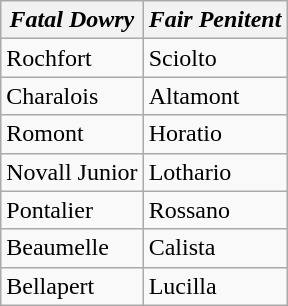<table class="wikitable">
<tr>
<th><em>Fatal Dowry</em></th>
<th><em>Fair Penitent</em></th>
</tr>
<tr>
<td>Rochfort</td>
<td>Sciolto</td>
</tr>
<tr>
<td>Charalois</td>
<td>Altamont</td>
</tr>
<tr>
<td>Romont</td>
<td>Horatio</td>
</tr>
<tr>
<td>Novall Junior</td>
<td>Lothario</td>
</tr>
<tr>
<td>Pontalier</td>
<td>Rossano</td>
</tr>
<tr>
<td>Beaumelle</td>
<td>Calista</td>
</tr>
<tr>
<td>Bellapert</td>
<td>Lucilla</td>
</tr>
</table>
